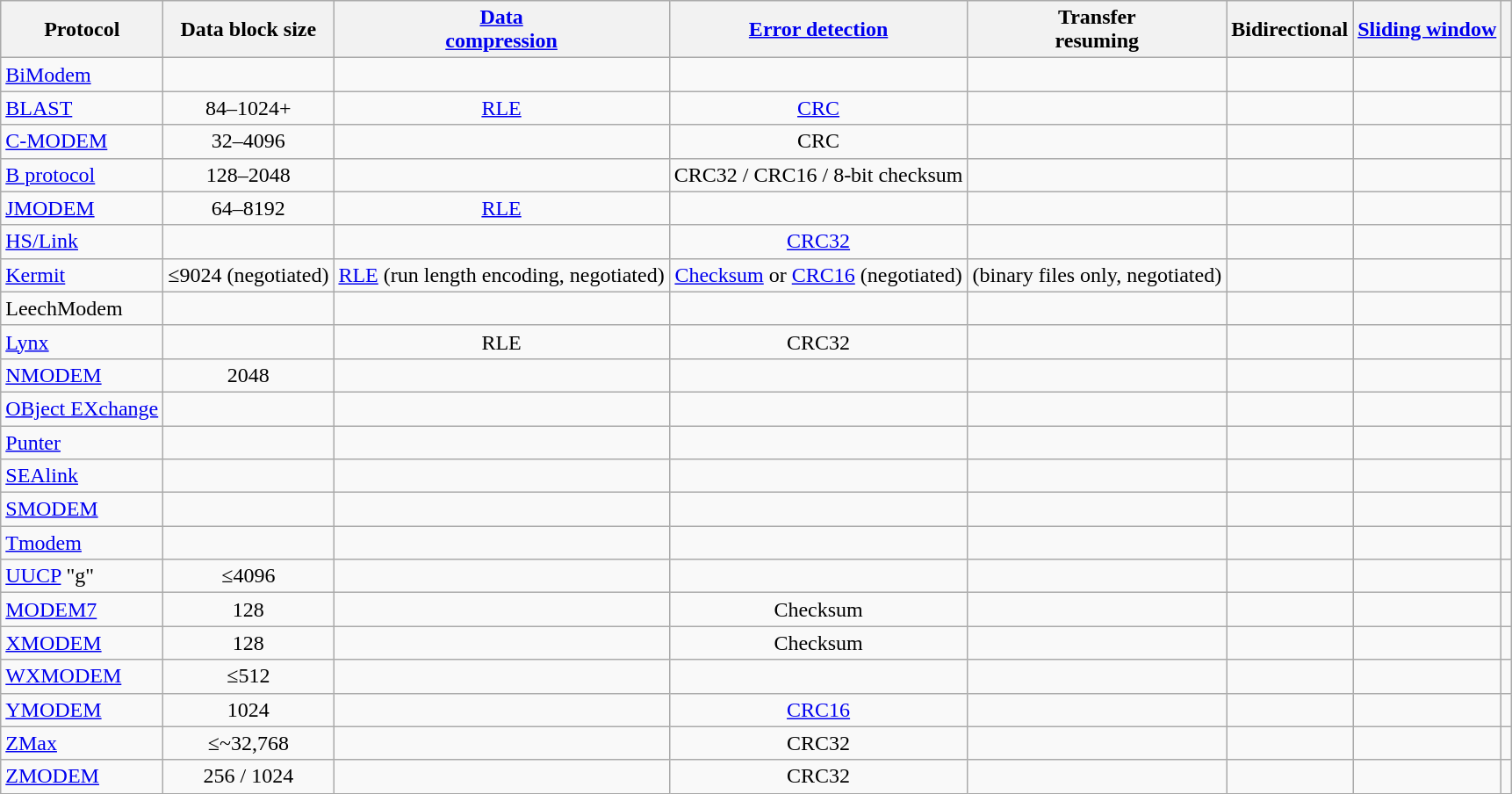<table class="wikitable sortable" style="text-align:center">
<tr>
<th scope="col">Protocol</th>
<th scope="col">Data block size<br></th>
<th scope="col"><a href='#'>Data<br>compression</a></th>
<th scope="col"><a href='#'>Error detection</a></th>
<th>Transfer<br>resuming</th>
<th scope="col">Bidirectional</th>
<th scope="col"><a href='#'>Sliding window</a></th>
<th scope="col" class="unsortable"></th>
</tr>
<tr>
<td style="text-align:left"><a href='#'>BiModem</a></td>
<td></td>
<td></td>
<td></td>
<td></td>
<td></td>
<td></td>
<td></td>
</tr>
<tr>
<td style="text-align:left"><a href='#'>BLAST</a></td>
<td>84–1024+</td>
<td><a href='#'>RLE</a></td>
<td><a href='#'>CRC</a></td>
<td></td>
<td></td>
<td></td>
<td></td>
</tr>
<tr>
<td style="text-align:left"><a href='#'>C-MODEM</a></td>
<td>32–4096</td>
<td></td>
<td>CRC</td>
<td></td>
<td></td>
<td></td>
</tr>
<tr>
<td style="text-align:left"><a href='#'>B protocol</a></td>
<td>128–2048</td>
<td></td>
<td>CRC32 / CRC16 / 8-bit checksum</td>
<td></td>
<td></td>
<td></td>
<td></td>
</tr>
<tr>
<td style="text-align:left"><a href='#'>JMODEM</a></td>
<td>64–8192</td>
<td><a href='#'>RLE</a></td>
<td></td>
<td></td>
<td></td>
<td></td>
</tr>
<tr>
<td style="text-align:left"><a href='#'>HS/Link</a></td>
<td></td>
<td></td>
<td><a href='#'>CRC32</a></td>
<td></td>
<td></td>
<td></td>
<td></td>
</tr>
<tr>
<td style="text-align:left"><a href='#'>Kermit</a></td>
<td>≤9024 (negotiated)</td>
<td><a href='#'>RLE</a> (run length encoding, negotiated)</td>
<td><a href='#'>Checksum</a> or <a href='#'>CRC16</a> (negotiated)</td>
<td> (binary files only, negotiated)</td>
<td></td>
<td></td>
<td></td>
</tr>
<tr>
<td style="text-align:left">LeechModem</td>
<td></td>
<td></td>
<td></td>
<td></td>
<td></td>
<td></td>
<td></td>
</tr>
<tr>
<td style="text-align:left"><a href='#'>Lynx</a></td>
<td></td>
<td>RLE</td>
<td>CRC32</td>
<td></td>
<td></td>
<td></td>
<td></td>
</tr>
<tr>
<td style="text-align:left"><a href='#'>NMODEM</a></td>
<td>2048</td>
<td></td>
<td></td>
<td></td>
<td></td>
<td></td>
<td></td>
</tr>
<tr>
<td style="text-align:left"><a href='#'>OBject EXchange</a></td>
<td></td>
<td></td>
<td></td>
<td></td>
<td></td>
<td></td>
<td></td>
</tr>
<tr>
<td style="text-align:left"><a href='#'>Punter</a></td>
<td></td>
<td></td>
<td></td>
<td></td>
<td></td>
<td></td>
<td></td>
</tr>
<tr>
<td style="text-align:left"><a href='#'>SEAlink</a></td>
<td></td>
<td></td>
<td></td>
<td></td>
<td></td>
<td></td>
<td></td>
</tr>
<tr>
<td style="text-align:left"><a href='#'>SMODEM</a></td>
<td></td>
<td></td>
<td></td>
<td></td>
<td></td>
<td></td>
<td></td>
</tr>
<tr>
<td style="text-align:left"><a href='#'>Tmodem</a></td>
<td></td>
<td></td>
<td></td>
<td></td>
<td></td>
<td></td>
<td></td>
</tr>
<tr>
<td style="text-align:left"><a href='#'>UUCP</a> "g"</td>
<td>≤4096</td>
<td></td>
<td></td>
<td></td>
<td></td>
<td></td>
<td></td>
</tr>
<tr>
<td style="text-align:left"><a href='#'>MODEM7</a></td>
<td>128</td>
<td></td>
<td>Checksum</td>
<td></td>
<td></td>
<td></td>
<td></td>
</tr>
<tr>
<td style="text-align:left"><a href='#'>XMODEM</a></td>
<td>128</td>
<td></td>
<td>Checksum</td>
<td></td>
<td></td>
<td></td>
<td></td>
</tr>
<tr>
<td style="text-align:left"><a href='#'>WXMODEM</a></td>
<td>≤512</td>
<td></td>
<td></td>
<td></td>
<td></td>
<td></td>
<td></td>
</tr>
<tr>
<td style="text-align:left"><a href='#'>YMODEM</a></td>
<td>1024</td>
<td></td>
<td><a href='#'>CRC16</a></td>
<td></td>
<td></td>
<td></td>
<td></td>
</tr>
<tr>
<td style="text-align:left"><a href='#'>ZMax</a></td>
<td>≤~32,768</td>
<td></td>
<td>CRC32</td>
<td></td>
<td></td>
<td></td>
<td></td>
</tr>
<tr>
<td style="text-align:left"><a href='#'>ZMODEM</a></td>
<td>256 / 1024</td>
<td></td>
<td>CRC32</td>
<td></td>
<td></td>
<td></td>
<td></td>
</tr>
</table>
